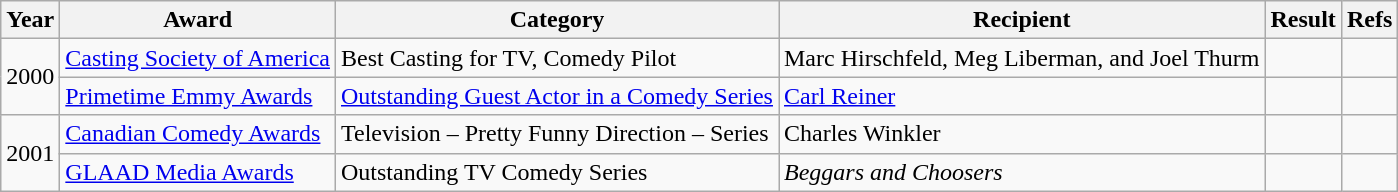<table class="wikitable">
<tr>
<th>Year</th>
<th>Award</th>
<th>Category</th>
<th>Recipient</th>
<th>Result</th>
<th>Refs</th>
</tr>
<tr>
<td rowspan=2>2000</td>
<td><a href='#'>Casting Society of America</a></td>
<td>Best Casting for TV, Comedy Pilot</td>
<td>Marc Hirschfeld, Meg Liberman, and Joel Thurm</td>
<td></td>
<td style="text-align:center;"></td>
</tr>
<tr>
<td><a href='#'>Primetime Emmy Awards</a></td>
<td><a href='#'>Outstanding Guest Actor in a Comedy Series</a></td>
<td><a href='#'>Carl Reiner</a></td>
<td></td>
<td></td>
</tr>
<tr>
<td rowspan=2>2001</td>
<td><a href='#'>Canadian Comedy Awards</a></td>
<td>Television – Pretty Funny Direction – Series</td>
<td>Charles Winkler</td>
<td></td>
<td></td>
</tr>
<tr>
<td><a href='#'>GLAAD Media Awards</a></td>
<td>Outstanding TV Comedy Series</td>
<td><em>Beggars and Choosers</em></td>
<td></td>
<td></td>
</tr>
</table>
